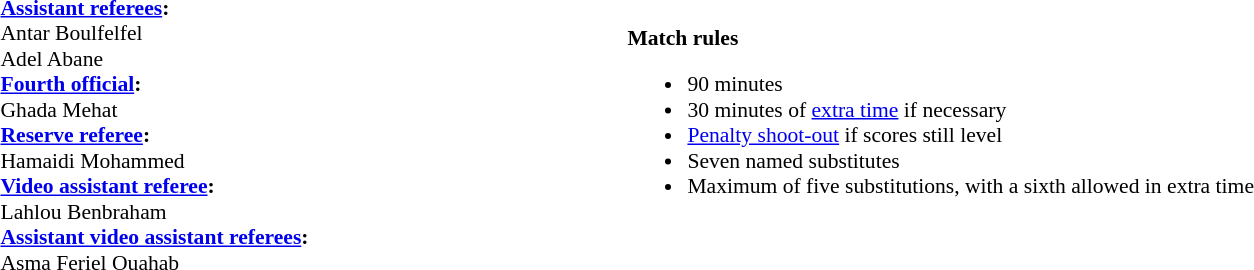<table style="width:100%;font-size:90%">
<tr>
<td><br><strong><a href='#'>Assistant referees</a>:</strong>
<br> Antar Boulfelfel
<br> Adel Abane
<br><strong><a href='#'>Fourth official</a>:</strong>
<br> Ghada Mehat
<br><strong><a href='#'>Reserve referee</a>:</strong>
<br> Hamaidi Mohammed
<br><strong><a href='#'>Video assistant referee</a>:</strong>
<br> Lahlou Benbraham
<br><strong><a href='#'>Assistant video assistant referees</a>:</strong>
<br> Asma Feriel Ouahab</td>
<td><strong>Match rules</strong><br><ul><li>90 minutes</li><li>30 minutes of <a href='#'>extra time</a> if necessary</li><li><a href='#'>Penalty shoot-out</a> if scores still level</li><li>Seven named substitutes</li><li>Maximum of five substitutions, with a sixth allowed in extra time</li></ul></td>
</tr>
</table>
